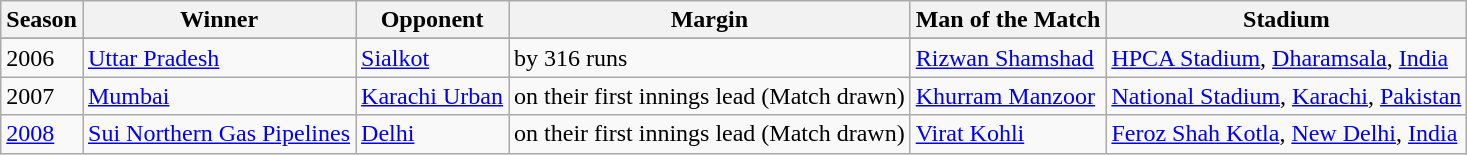<table class="wikitable">
<tr>
<th>Season</th>
<th>Winner</th>
<th>Opponent</th>
<th>Margin</th>
<th>Man of the Match</th>
<th>Stadium</th>
</tr>
<tr>
</tr>
<tr>
<td>2006</td>
<td> <a href='#'>Uttar Pradesh</a></td>
<td> <a href='#'>Sialkot</a></td>
<td>by 316 runs</td>
<td> <a href='#'>Rizwan Shamshad</a></td>
<td><a href='#'>HPCA Stadium</a>, <a href='#'>Dharamsala</a>, <a href='#'>India</a></td>
</tr>
<tr>
<td>2007</td>
<td> <a href='#'>Mumbai</a></td>
<td> <a href='#'>Karachi Urban</a></td>
<td>on their first innings lead (Match drawn)</td>
<td> <a href='#'>Khurram Manzoor</a></td>
<td><a href='#'>National Stadium</a>, <a href='#'>Karachi</a>, <a href='#'>Pakistan</a></td>
</tr>
<tr>
<td><a href='#'>2008</a></td>
<td> <a href='#'>Sui Northern Gas Pipelines</a></td>
<td> <a href='#'>Delhi</a></td>
<td>on their first innings lead (Match drawn)</td>
<td> <a href='#'>Virat Kohli</a></td>
<td><a href='#'>Feroz Shah Kotla</a>, <a href='#'>New Delhi</a>, <a href='#'>India</a></td>
</tr>
</table>
